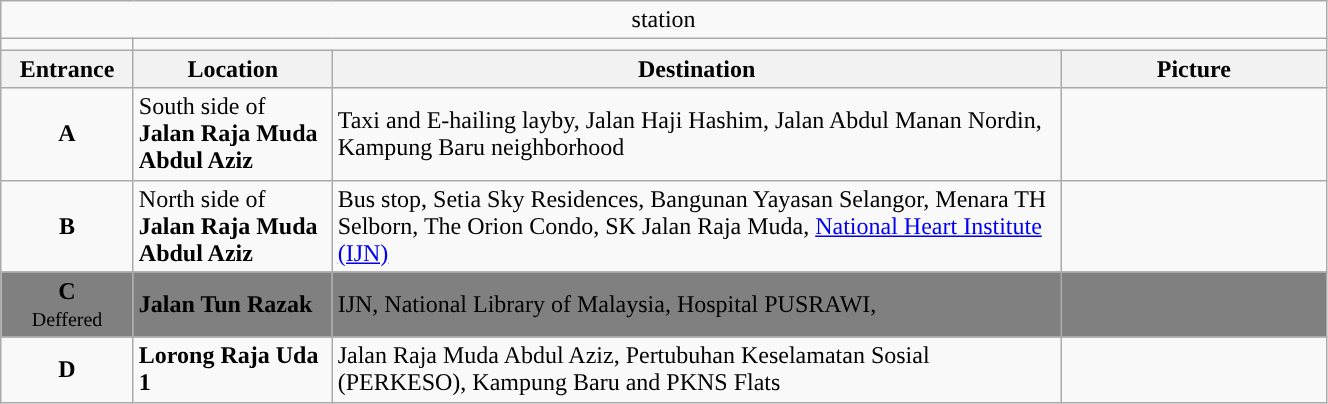<table class="wikitable" style="width:70%">
<tr>
<td colspan="4" align="center"> station</td>
</tr>
<tr>
<td></td>
</tr>
<tr>
<th style="width:10%">Entrance</th>
<th style="width:15%">Location</th>
<th style="width:55%">Destination</th>
<th style="width:20%">Picture</th>
</tr>
<tr>
<td align="center"><strong><span>A</span></strong></td>
<td>South side of <strong>Jalan Raja Muda Abdul Aziz</strong></td>
<td>Taxi and E-hailing layby, Jalan Haji Hashim, Jalan Abdul Manan Nordin, Kampung Baru neighborhood</td>
<td></td>
</tr>
<tr>
<td align="center"><strong><span>B</span></strong></td>
<td>North side of <strong>Jalan Raja Muda Abdul Aziz</strong></td>
<td>Bus stop, Setia Sky Residences, Bangunan Yayasan Selangor, Menara TH Selborn, The Orion Condo, SK Jalan Raja Muda, <a href='#'>National Heart Institute (IJN)</a></td>
<td></td>
</tr>
<tr style="background:grey;">
<td align="center"><strong><span>C</span></strong><br><small>Deffered</small></td>
<td><strong>Jalan Tun Razak</strong></td>
<td>IJN, National Library of Malaysia, Hospital PUSRAWI,</td>
<td></td>
</tr>
<tr>
<td align="center"><strong><span>D</span></strong></td>
<td><strong>Lorong Raja Uda 1</strong></td>
<td>Jalan Raja Muda Abdul Aziz, Pertubuhan Keselamatan Sosial (PERKESO), Kampung Baru and PKNS Flats</td>
<td></td>
</tr>
</table>
